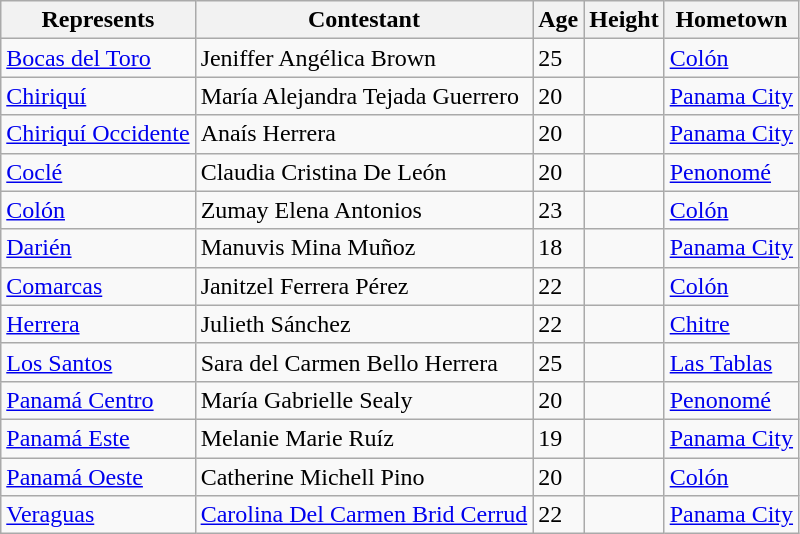<table class="sortable wikitable">
<tr>
<th>Represents</th>
<th>Contestant</th>
<th>Age</th>
<th>Height</th>
<th>Hometown</th>
</tr>
<tr>
<td><a href='#'>Bocas del Toro</a></td>
<td>Jeniffer Angélica Brown</td>
<td>25</td>
<td></td>
<td><a href='#'>Colón</a></td>
</tr>
<tr>
<td><a href='#'>Chiriquí</a></td>
<td>María Alejandra Tejada Guerrero</td>
<td>20</td>
<td></td>
<td><a href='#'>Panama City</a></td>
</tr>
<tr>
<td><a href='#'>Chiriquí Occidente</a></td>
<td>Anaís Herrera</td>
<td>20</td>
<td></td>
<td><a href='#'>Panama City</a></td>
</tr>
<tr>
<td><a href='#'>Coclé</a></td>
<td>Claudia Cristina De León</td>
<td>20</td>
<td></td>
<td><a href='#'>Penonomé</a></td>
</tr>
<tr>
<td><a href='#'>Colón</a></td>
<td>Zumay Elena Antonios</td>
<td>23</td>
<td></td>
<td><a href='#'>Colón</a></td>
</tr>
<tr>
<td><a href='#'>Darién</a></td>
<td>Manuvis Mina Muñoz</td>
<td>18</td>
<td></td>
<td><a href='#'>Panama City</a></td>
</tr>
<tr>
<td><a href='#'>Comarcas</a></td>
<td>Janitzel Ferrera Pérez</td>
<td>22</td>
<td></td>
<td><a href='#'>Colón</a></td>
</tr>
<tr>
<td><a href='#'>Herrera</a></td>
<td>Julieth Sánchez</td>
<td>22</td>
<td></td>
<td><a href='#'>Chitre</a></td>
</tr>
<tr>
<td><a href='#'>Los Santos</a></td>
<td>Sara del Carmen Bello Herrera</td>
<td>25</td>
<td></td>
<td><a href='#'>Las Tablas</a></td>
</tr>
<tr>
<td><a href='#'>Panamá Centro</a></td>
<td>María Gabrielle Sealy</td>
<td>20</td>
<td></td>
<td><a href='#'>Penonomé</a></td>
</tr>
<tr>
<td><a href='#'>Panamá Este</a></td>
<td>Melanie Marie Ruíz</td>
<td>19</td>
<td></td>
<td><a href='#'>Panama City</a></td>
</tr>
<tr>
<td><a href='#'>Panamá Oeste</a></td>
<td>Catherine Michell Pino</td>
<td>20</td>
<td></td>
<td><a href='#'>Colón</a></td>
</tr>
<tr>
<td><a href='#'>Veraguas</a></td>
<td><a href='#'>Carolina Del Carmen Brid Cerrud</a></td>
<td>22</td>
<td></td>
<td><a href='#'>Panama City</a></td>
</tr>
</table>
